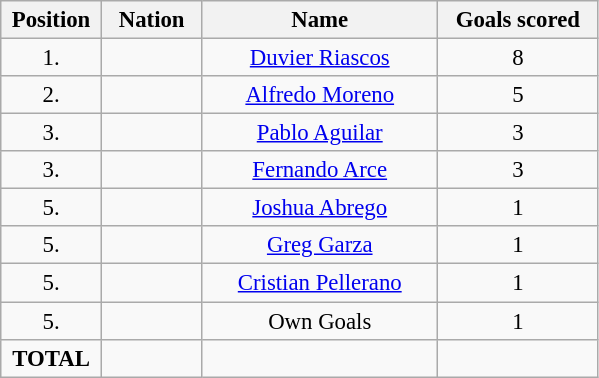<table class="wikitable" style="font-size: 95%; text-align: center;">
<tr>
<th width=60>Position</th>
<th width=60>Nation</th>
<th width=150>Name</th>
<th width=100>Goals scored</th>
</tr>
<tr>
<td>1.</td>
<td></td>
<td><a href='#'>Duvier Riascos</a></td>
<td>8</td>
</tr>
<tr>
<td>2.</td>
<td></td>
<td><a href='#'>Alfredo Moreno</a></td>
<td>5</td>
</tr>
<tr>
<td>3.</td>
<td></td>
<td><a href='#'>Pablo Aguilar</a></td>
<td>3</td>
</tr>
<tr>
<td>3.</td>
<td></td>
<td><a href='#'>Fernando Arce</a></td>
<td>3</td>
</tr>
<tr>
<td>5.</td>
<td></td>
<td><a href='#'>Joshua Abrego</a></td>
<td>1</td>
</tr>
<tr>
<td>5.</td>
<td></td>
<td><a href='#'>Greg Garza</a></td>
<td>1</td>
</tr>
<tr>
<td>5.</td>
<td></td>
<td><a href='#'>Cristian Pellerano</a></td>
<td>1</td>
</tr>
<tr>
<td>5.</td>
<td></td>
<td>Own Goals</td>
<td>1</td>
</tr>
<tr>
<td><strong>TOTAL</strong></td>
<td></td>
<td></td>
<td></td>
</tr>
</table>
